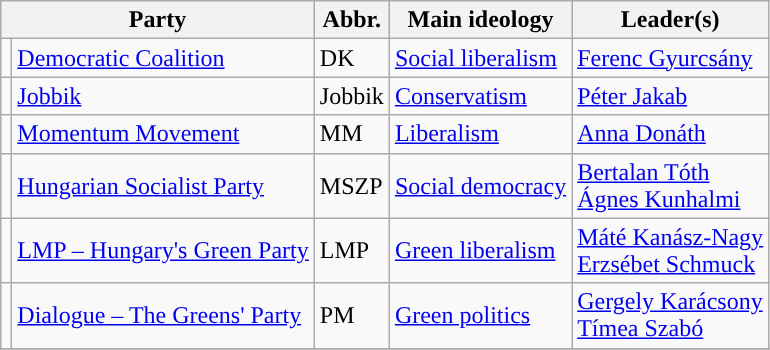<table class=wikitable style=text-align:left>
<tr>
<th colspan=2>Party</th>
<th>Abbr.</th>
<th>Main ideology</th>
<th>Leader(s)</th>
</tr>
<tr>
<td></td>
<td><a href='#'>Democratic Coalition</a></td>
<td>DK</td>
<td><a href='#'>Social liberalism</a></td>
<td><a href='#'>Ferenc Gyurcsány</a></td>
</tr>
<tr>
<td></td>
<td><a href='#'>Jobbik</a></td>
<td>Jobbik</td>
<td><a href='#'>Conservatism</a></td>
<td><a href='#'>Péter Jakab</a></td>
</tr>
<tr>
<td></td>
<td><a href='#'>Momentum Movement</a></td>
<td>MM</td>
<td><a href='#'>Liberalism</a></td>
<td><a href='#'>Anna Donáth</a></td>
</tr>
<tr>
<td></td>
<td><a href='#'>Hungarian Socialist Party</a></td>
<td>MSZP</td>
<td><a href='#'>Social democracy</a></td>
<td><a href='#'>Bertalan Tóth</a><br><a href='#'>Ágnes Kunhalmi</a></td>
</tr>
<tr>
<td></td>
<td><a href='#'>LMP – Hungary's Green Party</a></td>
<td>LMP</td>
<td><a href='#'>Green liberalism</a></td>
<td><a href='#'>Máté Kanász-Nagy</a><br><a href='#'>Erzsébet Schmuck</a></td>
</tr>
<tr>
<td></td>
<td><a href='#'>Dialogue – The Greens' Party</a></td>
<td>PM</td>
<td><a href='#'>Green politics</a></td>
<td><a href='#'>Gergely Karácsony</a><br><a href='#'>Tímea Szabó</a></td>
</tr>
<tr>
</tr>
</table>
